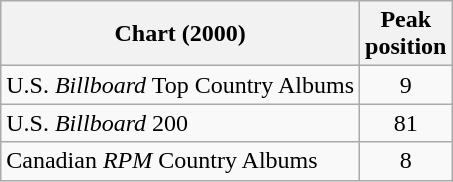<table class="wikitable">
<tr>
<th>Chart (2000)</th>
<th>Peak<br>position</th>
</tr>
<tr>
<td>U.S. <em>Billboard</em> Top Country Albums</td>
<td align="center">9</td>
</tr>
<tr>
<td>U.S. <em>Billboard</em> 200</td>
<td align="center">81</td>
</tr>
<tr>
<td>Canadian <em>RPM</em> Country Albums</td>
<td align="center">8</td>
</tr>
</table>
